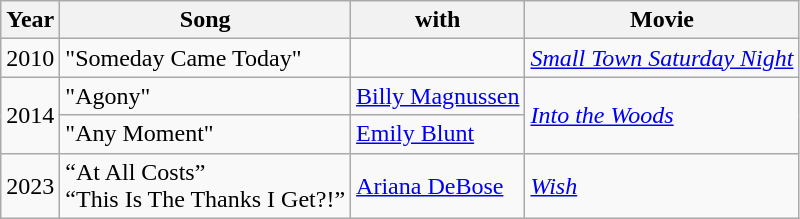<table class="wikitable sortable">
<tr>
<th>Year</th>
<th>Song</th>
<th>with</th>
<th>Movie</th>
</tr>
<tr>
<td>2010</td>
<td>"Someday Came Today"</td>
<td></td>
<td><em><a href='#'>Small Town Saturday Night</a></em></td>
</tr>
<tr>
<td rowspan="2">2014</td>
<td>"Agony"</td>
<td><a href='#'>Billy Magnussen</a></td>
<td rowspan="2"><em><a href='#'>Into the Woods</a></em></td>
</tr>
<tr>
<td>"Any Moment"</td>
<td><a href='#'>Emily Blunt</a></td>
</tr>
<tr>
<td>2023</td>
<td>“At All Costs”<br>“This Is The Thanks I Get?!”</td>
<td><a href='#'>Ariana DeBose</a></td>
<td><a href='#'><em>Wish</em></a></td>
</tr>
</table>
